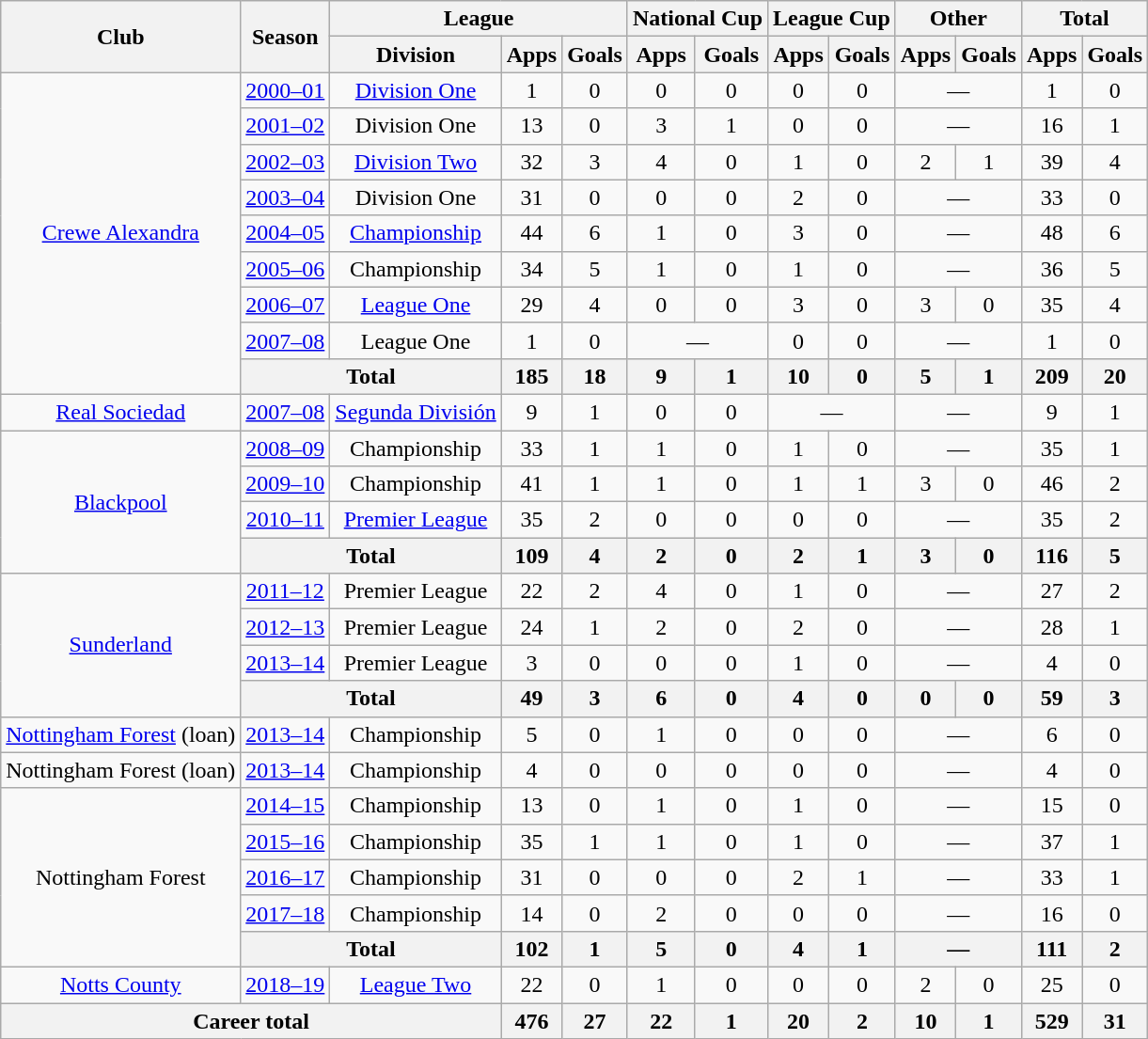<table class="wikitable" style="text-align:center">
<tr>
<th rowspan="2">Club</th>
<th rowspan="2">Season</th>
<th colspan="3">League</th>
<th colspan="2">National Cup</th>
<th colspan="2">League Cup</th>
<th colspan="2">Other</th>
<th colspan="2">Total</th>
</tr>
<tr>
<th>Division</th>
<th>Apps</th>
<th>Goals</th>
<th>Apps</th>
<th>Goals</th>
<th>Apps</th>
<th>Goals</th>
<th>Apps</th>
<th>Goals</th>
<th>Apps</th>
<th>Goals</th>
</tr>
<tr>
<td rowspan="9"><a href='#'>Crewe Alexandra</a></td>
<td><a href='#'>2000–01</a></td>
<td><a href='#'>Division One</a></td>
<td>1</td>
<td>0</td>
<td>0</td>
<td>0</td>
<td>0</td>
<td>0</td>
<td colspan="2">—</td>
<td>1</td>
<td>0</td>
</tr>
<tr>
<td><a href='#'>2001–02</a></td>
<td>Division One</td>
<td>13</td>
<td>0</td>
<td>3</td>
<td>1</td>
<td>0</td>
<td>0</td>
<td colspan="2">—</td>
<td>16</td>
<td>1</td>
</tr>
<tr>
<td><a href='#'>2002–03</a></td>
<td><a href='#'>Division Two</a></td>
<td>32</td>
<td>3</td>
<td>4</td>
<td>0</td>
<td>1</td>
<td>0</td>
<td>2</td>
<td>1</td>
<td>39</td>
<td>4</td>
</tr>
<tr>
<td><a href='#'>2003–04</a></td>
<td>Division One</td>
<td>31</td>
<td>0</td>
<td>0</td>
<td>0</td>
<td>2</td>
<td>0</td>
<td colspan="2">—</td>
<td>33</td>
<td>0</td>
</tr>
<tr>
<td><a href='#'>2004–05</a></td>
<td><a href='#'>Championship</a></td>
<td>44</td>
<td>6</td>
<td>1</td>
<td>0</td>
<td>3</td>
<td>0</td>
<td colspan="2">—</td>
<td>48</td>
<td>6</td>
</tr>
<tr>
<td><a href='#'>2005–06</a></td>
<td>Championship</td>
<td>34</td>
<td>5</td>
<td>1</td>
<td>0</td>
<td>1</td>
<td>0</td>
<td colspan="2">—</td>
<td>36</td>
<td>5</td>
</tr>
<tr>
<td><a href='#'>2006–07</a></td>
<td><a href='#'>League One</a></td>
<td>29</td>
<td>4</td>
<td>0</td>
<td>0</td>
<td>3</td>
<td>0</td>
<td>3</td>
<td>0</td>
<td>35</td>
<td>4</td>
</tr>
<tr>
<td><a href='#'>2007–08</a></td>
<td>League One</td>
<td>1</td>
<td>0</td>
<td colspan="2">—</td>
<td>0</td>
<td>0</td>
<td colspan="2">—</td>
<td>1</td>
<td>0</td>
</tr>
<tr>
<th colspan="2">Total</th>
<th>185</th>
<th>18</th>
<th>9</th>
<th>1</th>
<th>10</th>
<th>0</th>
<th>5</th>
<th>1</th>
<th>209</th>
<th>20</th>
</tr>
<tr>
<td><a href='#'>Real Sociedad</a></td>
<td><a href='#'>2007–08</a></td>
<td><a href='#'>Segunda División</a></td>
<td>9</td>
<td>1</td>
<td>0</td>
<td>0</td>
<td colspan="2">—</td>
<td colspan="2">—</td>
<td>9</td>
<td>1</td>
</tr>
<tr>
<td rowspan="4"><a href='#'>Blackpool</a></td>
<td><a href='#'>2008–09</a></td>
<td>Championship</td>
<td>33</td>
<td>1</td>
<td>1</td>
<td>0</td>
<td>1</td>
<td>0</td>
<td colspan="2">—</td>
<td>35</td>
<td>1</td>
</tr>
<tr>
<td><a href='#'>2009–10</a></td>
<td>Championship</td>
<td>41</td>
<td>1</td>
<td>1</td>
<td>0</td>
<td>1</td>
<td>1</td>
<td>3</td>
<td>0</td>
<td>46</td>
<td>2</td>
</tr>
<tr>
<td><a href='#'>2010–11</a></td>
<td><a href='#'>Premier League</a></td>
<td>35</td>
<td>2</td>
<td>0</td>
<td>0</td>
<td>0</td>
<td>0</td>
<td colspan="2">—</td>
<td>35</td>
<td>2</td>
</tr>
<tr>
<th colspan="2">Total</th>
<th>109</th>
<th>4</th>
<th>2</th>
<th>0</th>
<th>2</th>
<th>1</th>
<th>3</th>
<th>0</th>
<th>116</th>
<th>5</th>
</tr>
<tr>
<td rowspan="4"><a href='#'>Sunderland</a></td>
<td><a href='#'>2011–12</a></td>
<td>Premier League</td>
<td>22</td>
<td>2</td>
<td>4</td>
<td>0</td>
<td>1</td>
<td>0</td>
<td colspan="2">—</td>
<td>27</td>
<td>2</td>
</tr>
<tr>
<td><a href='#'>2012–13</a></td>
<td>Premier League</td>
<td>24</td>
<td>1</td>
<td>2</td>
<td>0</td>
<td>2</td>
<td>0</td>
<td colspan="2">—</td>
<td>28</td>
<td>1</td>
</tr>
<tr>
<td><a href='#'>2013–14</a></td>
<td>Premier League</td>
<td>3</td>
<td>0</td>
<td>0</td>
<td>0</td>
<td>1</td>
<td>0</td>
<td colspan="2">—</td>
<td>4</td>
<td>0</td>
</tr>
<tr>
<th colspan="2">Total</th>
<th>49</th>
<th>3</th>
<th>6</th>
<th>0</th>
<th>4</th>
<th>0</th>
<th>0</th>
<th>0</th>
<th>59</th>
<th>3</th>
</tr>
<tr>
<td><a href='#'>Nottingham Forest</a> (loan)</td>
<td><a href='#'>2013–14</a></td>
<td>Championship</td>
<td>5</td>
<td>0</td>
<td>1</td>
<td>0</td>
<td>0</td>
<td>0</td>
<td colspan="2">—</td>
<td>6</td>
<td>0</td>
</tr>
<tr>
<td>Nottingham Forest (loan)</td>
<td><a href='#'>2013–14</a></td>
<td>Championship</td>
<td>4</td>
<td>0</td>
<td>0</td>
<td>0</td>
<td>0</td>
<td>0</td>
<td colspan="2">—</td>
<td>4</td>
<td>0</td>
</tr>
<tr>
<td rowspan="5">Nottingham Forest</td>
<td><a href='#'>2014–15</a></td>
<td>Championship</td>
<td>13</td>
<td>0</td>
<td>1</td>
<td>0</td>
<td>1</td>
<td>0</td>
<td colspan="2">—</td>
<td>15</td>
<td>0</td>
</tr>
<tr>
<td><a href='#'>2015–16</a></td>
<td>Championship</td>
<td>35</td>
<td>1</td>
<td>1</td>
<td>0</td>
<td>1</td>
<td>0</td>
<td colspan="2">—</td>
<td>37</td>
<td>1</td>
</tr>
<tr>
<td><a href='#'>2016–17</a></td>
<td>Championship</td>
<td>31</td>
<td>0</td>
<td>0</td>
<td>0</td>
<td>2</td>
<td>1</td>
<td colspan="2">—</td>
<td>33</td>
<td>1</td>
</tr>
<tr>
<td><a href='#'>2017–18</a></td>
<td>Championship</td>
<td>14</td>
<td>0</td>
<td>2</td>
<td>0</td>
<td>0</td>
<td>0</td>
<td colspan="2">—</td>
<td>16</td>
<td>0</td>
</tr>
<tr>
<th colspan="2">Total</th>
<th>102</th>
<th>1</th>
<th>5</th>
<th>0</th>
<th>4</th>
<th>1</th>
<th colspan="2">—</th>
<th>111</th>
<th>2</th>
</tr>
<tr>
<td><a href='#'>Notts County</a></td>
<td><a href='#'>2018–19</a></td>
<td><a href='#'>League Two</a></td>
<td>22</td>
<td>0</td>
<td>1</td>
<td>0</td>
<td>0</td>
<td>0</td>
<td>2</td>
<td>0</td>
<td>25</td>
<td>0</td>
</tr>
<tr>
<th colspan="3">Career total</th>
<th>476</th>
<th>27</th>
<th>22</th>
<th>1</th>
<th>20</th>
<th>2</th>
<th>10</th>
<th>1</th>
<th>529</th>
<th>31</th>
</tr>
</table>
